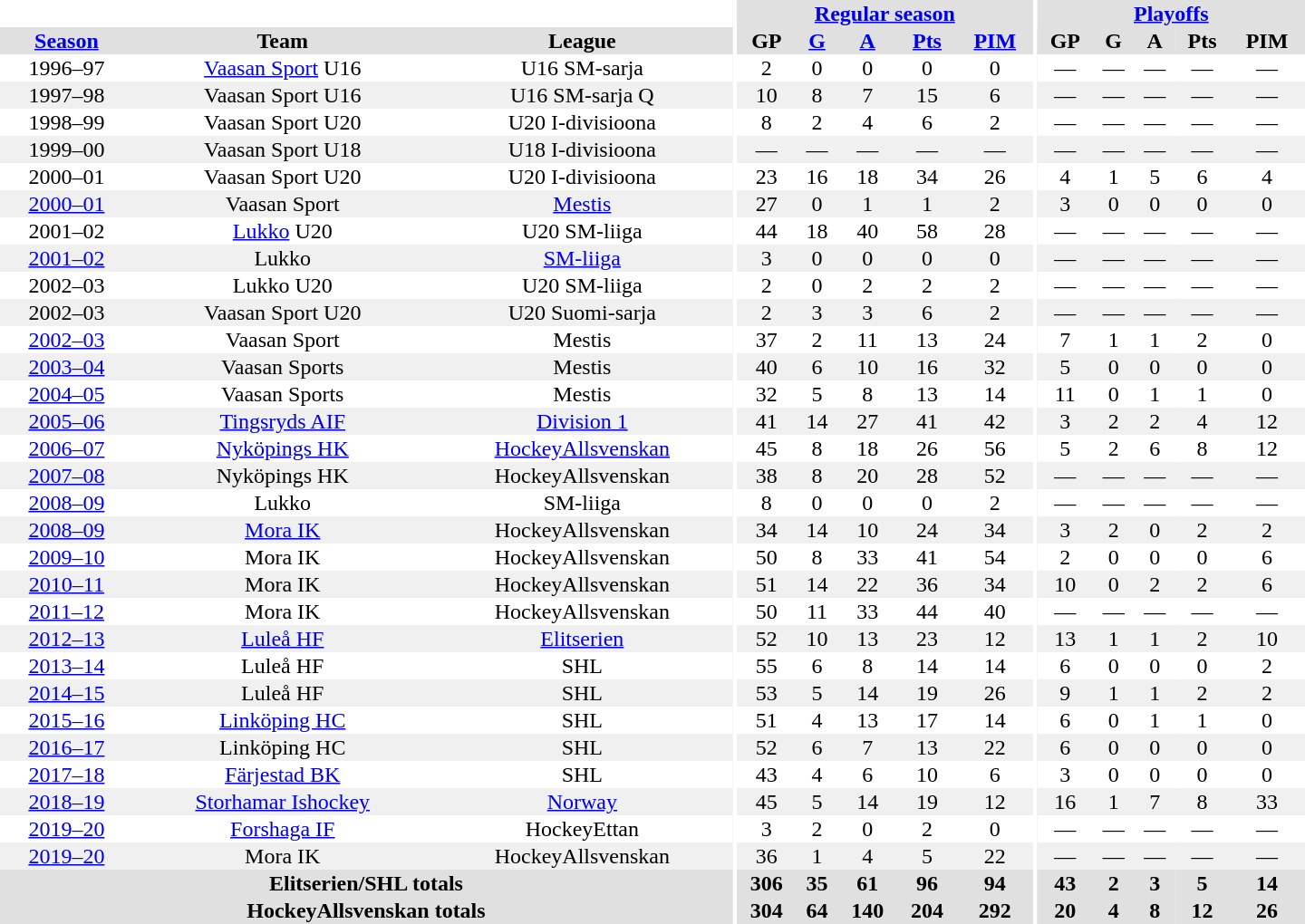<table border="0" cellpadding="1" cellspacing="0" style="text-align:center; width:60em">
<tr bgcolor="#e0e0e0">
<th colspan="3" bgcolor="#ffffff"></th>
<th rowspan="99" bgcolor="#ffffff"></th>
<th colspan="5"><a href='#'>Regular season</a></th>
<th rowspan="99" bgcolor="#ffffff"></th>
<th colspan="5"><a href='#'>Playoffs</a></th>
</tr>
<tr bgcolor="#e0e0e0">
<th><a href='#'>Season</a></th>
<th>Team</th>
<th>League</th>
<th>GP</th>
<th><a href='#'>G</a></th>
<th><a href='#'>A</a></th>
<th><a href='#'>Pts</a></th>
<th><a href='#'>PIM</a></th>
<th>GP</th>
<th>G</th>
<th>A</th>
<th>Pts</th>
<th>PIM</th>
</tr>
<tr>
<td>1996–97</td>
<td><a href='#'>Vaasan Sport</a> U16</td>
<td>U16 SM-sarja</td>
<td>2</td>
<td>0</td>
<td>0</td>
<td>0</td>
<td>0</td>
<td>—</td>
<td>—</td>
<td>—</td>
<td>—</td>
<td>—</td>
</tr>
<tr bgcolor="#f0f0f0">
<td>1997–98</td>
<td>Vaasan Sport U16</td>
<td>U16 SM-sarja Q</td>
<td>10</td>
<td>8</td>
<td>7</td>
<td>15</td>
<td>6</td>
<td>—</td>
<td>—</td>
<td>—</td>
<td>—</td>
<td>—</td>
</tr>
<tr>
<td>1998–99</td>
<td>Vaasan Sport U20</td>
<td>U20 I-divisioona</td>
<td>8</td>
<td>2</td>
<td>4</td>
<td>6</td>
<td>2</td>
<td>—</td>
<td>—</td>
<td>—</td>
<td>—</td>
<td>—</td>
</tr>
<tr bgcolor="#f0f0f0">
<td>1999–00</td>
<td>Vaasan Sport U18</td>
<td>U18 I-divisioona</td>
<td>—</td>
<td>—</td>
<td>—</td>
<td>—</td>
<td>—</td>
<td>—</td>
<td>—</td>
<td>—</td>
<td>—</td>
<td>—</td>
</tr>
<tr>
<td>2000–01</td>
<td>Vaasan Sport U20</td>
<td>U20 I-divisioona</td>
<td>23</td>
<td>16</td>
<td>18</td>
<td>34</td>
<td>26</td>
<td>4</td>
<td>1</td>
<td>5</td>
<td>6</td>
<td>4</td>
</tr>
<tr bgcolor="#f0f0f0">
<td><a href='#'>2000–01</a></td>
<td>Vaasan Sport</td>
<td><a href='#'>Mestis</a></td>
<td>27</td>
<td>0</td>
<td>1</td>
<td>1</td>
<td>2</td>
<td>3</td>
<td>0</td>
<td>0</td>
<td>0</td>
<td>0</td>
</tr>
<tr>
<td>2001–02</td>
<td><a href='#'>Lukko</a> U20</td>
<td>U20 SM-liiga</td>
<td>44</td>
<td>18</td>
<td>40</td>
<td>58</td>
<td>28</td>
<td>—</td>
<td>—</td>
<td>—</td>
<td>—</td>
<td>—</td>
</tr>
<tr bgcolor="#f0f0f0">
<td><a href='#'>2001–02</a></td>
<td>Lukko</td>
<td><a href='#'>SM-liiga</a></td>
<td>3</td>
<td>0</td>
<td>0</td>
<td>0</td>
<td>0</td>
<td>—</td>
<td>—</td>
<td>—</td>
<td>—</td>
<td>—</td>
</tr>
<tr>
<td>2002–03</td>
<td>Lukko U20</td>
<td>U20 SM-liiga</td>
<td>2</td>
<td>0</td>
<td>2</td>
<td>2</td>
<td>2</td>
<td>—</td>
<td>—</td>
<td>—</td>
<td>—</td>
<td>—</td>
</tr>
<tr bgcolor="#f0f0f0">
<td>2002–03</td>
<td>Vaasan Sport U20</td>
<td>U20 Suomi-sarja</td>
<td>2</td>
<td>3</td>
<td>3</td>
<td>6</td>
<td>2</td>
<td>—</td>
<td>—</td>
<td>—</td>
<td>—</td>
<td>—</td>
</tr>
<tr>
<td><a href='#'>2002–03</a></td>
<td>Vaasan Sport</td>
<td>Mestis</td>
<td>37</td>
<td>2</td>
<td>11</td>
<td>13</td>
<td>24</td>
<td>7</td>
<td>1</td>
<td>1</td>
<td>2</td>
<td>0</td>
</tr>
<tr bgcolor="#f0f0f0">
<td><a href='#'>2003–04</a></td>
<td>Vaasan Sports</td>
<td>Mestis</td>
<td>40</td>
<td>6</td>
<td>10</td>
<td>16</td>
<td>32</td>
<td>5</td>
<td>0</td>
<td>0</td>
<td>0</td>
<td>0</td>
</tr>
<tr>
<td><a href='#'>2004–05</a></td>
<td>Vaasan Sports</td>
<td>Mestis</td>
<td>32</td>
<td>5</td>
<td>8</td>
<td>13</td>
<td>14</td>
<td>11</td>
<td>0</td>
<td>1</td>
<td>1</td>
<td>0</td>
</tr>
<tr bgcolor="#f0f0f0">
<td><a href='#'>2005–06</a></td>
<td><a href='#'>Tingsryds AIF</a></td>
<td><a href='#'>Division 1</a></td>
<td>41</td>
<td>14</td>
<td>27</td>
<td>41</td>
<td>42</td>
<td>3</td>
<td>2</td>
<td>2</td>
<td>4</td>
<td>12</td>
</tr>
<tr>
<td><a href='#'>2006–07</a></td>
<td><a href='#'>Nyköpings HK</a></td>
<td><a href='#'>HockeyAllsvenskan</a></td>
<td>45</td>
<td>8</td>
<td>18</td>
<td>26</td>
<td>56</td>
<td>5</td>
<td>2</td>
<td>6</td>
<td>8</td>
<td>12</td>
</tr>
<tr bgcolor="#f0f0f0">
<td><a href='#'>2007–08</a></td>
<td>Nyköpings HK</td>
<td>HockeyAllsvenskan</td>
<td>38</td>
<td>8</td>
<td>20</td>
<td>28</td>
<td>52</td>
<td>—</td>
<td>—</td>
<td>—</td>
<td>—</td>
<td>—</td>
</tr>
<tr>
<td><a href='#'>2008–09</a></td>
<td>Lukko</td>
<td>SM-liiga</td>
<td>8</td>
<td>0</td>
<td>0</td>
<td>0</td>
<td>2</td>
<td>—</td>
<td>—</td>
<td>—</td>
<td>—</td>
<td>—</td>
</tr>
<tr bgcolor="#f0f0f0">
<td><a href='#'>2008–09</a></td>
<td><a href='#'>Mora IK</a></td>
<td>HockeyAllsvenskan</td>
<td>34</td>
<td>14</td>
<td>10</td>
<td>24</td>
<td>34</td>
<td>3</td>
<td>2</td>
<td>0</td>
<td>2</td>
<td>2</td>
</tr>
<tr>
<td><a href='#'>2009–10</a></td>
<td>Mora IK</td>
<td>HockeyAllsvenskan</td>
<td>50</td>
<td>8</td>
<td>33</td>
<td>41</td>
<td>54</td>
<td>2</td>
<td>0</td>
<td>0</td>
<td>0</td>
<td>6</td>
</tr>
<tr bgcolor="#f0f0f0">
<td><a href='#'>2010–11</a></td>
<td>Mora IK</td>
<td>HockeyAllsvenskan</td>
<td>51</td>
<td>14</td>
<td>22</td>
<td>36</td>
<td>34</td>
<td>10</td>
<td>0</td>
<td>2</td>
<td>2</td>
<td>6</td>
</tr>
<tr>
<td><a href='#'>2011–12</a></td>
<td>Mora IK</td>
<td>HockeyAllsvenskan</td>
<td>50</td>
<td>11</td>
<td>33</td>
<td>44</td>
<td>40</td>
<td>—</td>
<td>—</td>
<td>—</td>
<td>—</td>
<td>—</td>
</tr>
<tr bgcolor="#f0f0f0">
<td><a href='#'>2012–13</a></td>
<td><a href='#'>Luleå HF</a></td>
<td><a href='#'>Elitserien</a></td>
<td>52</td>
<td>10</td>
<td>13</td>
<td>23</td>
<td>12</td>
<td>13</td>
<td>1</td>
<td>1</td>
<td>2</td>
<td>10</td>
</tr>
<tr>
<td><a href='#'>2013–14</a></td>
<td>Luleå HF</td>
<td>SHL</td>
<td>55</td>
<td>6</td>
<td>8</td>
<td>14</td>
<td>14</td>
<td>6</td>
<td>0</td>
<td>0</td>
<td>0</td>
<td>2</td>
</tr>
<tr bgcolor="#f0f0f0">
<td><a href='#'>2014–15</a></td>
<td>Luleå HF</td>
<td>SHL</td>
<td>53</td>
<td>5</td>
<td>14</td>
<td>19</td>
<td>26</td>
<td>9</td>
<td>1</td>
<td>1</td>
<td>2</td>
<td>2</td>
</tr>
<tr>
<td><a href='#'>2015–16</a></td>
<td><a href='#'>Linköping HC</a></td>
<td>SHL</td>
<td>51</td>
<td>4</td>
<td>13</td>
<td>17</td>
<td>14</td>
<td>6</td>
<td>0</td>
<td>1</td>
<td>1</td>
<td>0</td>
</tr>
<tr bgcolor="#f0f0f0">
<td><a href='#'>2016–17</a></td>
<td>Linköping HC</td>
<td>SHL</td>
<td>52</td>
<td>6</td>
<td>7</td>
<td>13</td>
<td>22</td>
<td>6</td>
<td>0</td>
<td>0</td>
<td>0</td>
<td>0</td>
</tr>
<tr>
<td><a href='#'>2017–18</a></td>
<td><a href='#'>Färjestad BK</a></td>
<td>SHL</td>
<td>43</td>
<td>4</td>
<td>6</td>
<td>10</td>
<td>6</td>
<td>3</td>
<td>0</td>
<td>0</td>
<td>0</td>
<td>0</td>
</tr>
<tr bgcolor="#f0f0f0">
<td><a href='#'>2018–19</a></td>
<td><a href='#'>Storhamar Ishockey</a></td>
<td><a href='#'>Norway</a></td>
<td>45</td>
<td>5</td>
<td>14</td>
<td>19</td>
<td>12</td>
<td>16</td>
<td>1</td>
<td>7</td>
<td>8</td>
<td>33</td>
</tr>
<tr>
<td><a href='#'>2019–20</a></td>
<td><a href='#'>Forshaga IF</a></td>
<td>HockeyEttan</td>
<td>3</td>
<td>2</td>
<td>0</td>
<td>2</td>
<td>0</td>
<td>—</td>
<td>—</td>
<td>—</td>
<td>—</td>
<td>—</td>
</tr>
<tr bgcolor="#f0f0f0">
<td><a href='#'>2019–20</a></td>
<td>Mora IK</td>
<td>HockeyAllsvenskan</td>
<td>36</td>
<td>1</td>
<td>4</td>
<td>5</td>
<td>22</td>
<td>—</td>
<td>—</td>
<td>—</td>
<td>—</td>
<td>—</td>
</tr>
<tr>
</tr>
<tr ALIGN="center" bgcolor="#e0e0e0">
<th colspan="3">Elitserien/SHL totals</th>
<th ALIGN="center">306</th>
<th ALIGN="center">35</th>
<th ALIGN="center">61</th>
<th ALIGN="center">96</th>
<th ALIGN="center">94</th>
<th ALIGN="center">43</th>
<th ALIGN="center">2</th>
<th ALIGN="center">3</th>
<th ALIGN="center">5</th>
<th ALIGN="center">14</th>
</tr>
<tr>
</tr>
<tr ALIGN="center" bgcolor="#e0e0e0">
<th colspan="3">HockeyAllsvenskan totals</th>
<th ALIGN="center">304</th>
<th ALIGN="center">64</th>
<th ALIGN="center">140</th>
<th ALIGN="center">204</th>
<th ALIGN="center">292</th>
<th ALIGN="center">20</th>
<th ALIGN="center">4</th>
<th ALIGN="center">8</th>
<th ALIGN="center">12</th>
<th ALIGN="center">26</th>
</tr>
</table>
